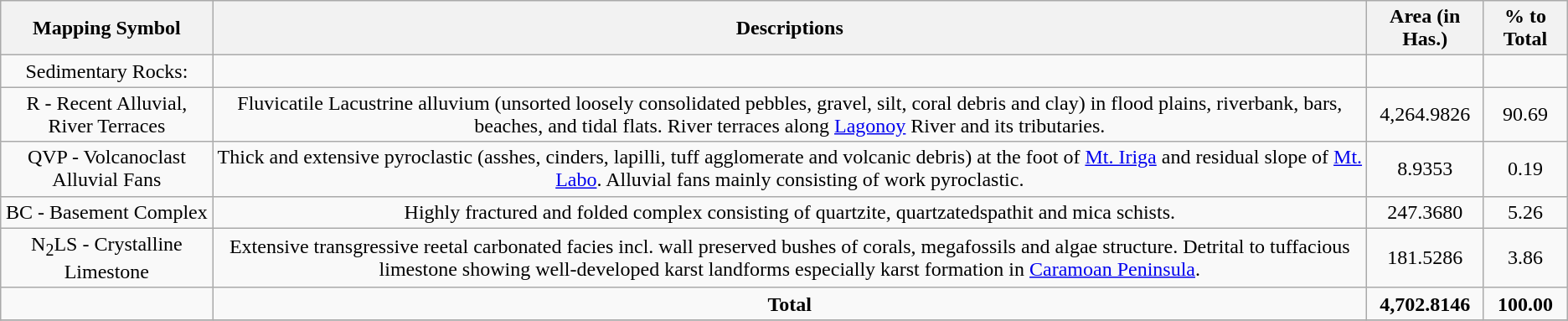<table class="wikitable" style="text-align:center">
<tr>
<th>Mapping Symbol</th>
<th>Descriptions</th>
<th>Area (in Has.)</th>
<th>% to Total</th>
</tr>
<tr>
<td>Sedimentary Rocks:</td>
<td></td>
<td></td>
<td></td>
</tr>
<tr>
<td>R - Recent Alluvial, River Terraces</td>
<td>Fluvicatile Lacustrine alluvium (unsorted loosely consolidated pebbles, gravel, silt, coral debris and clay) in flood plains, riverbank, bars, beaches, and tidal flats. River terraces along <a href='#'>Lagonoy</a> River and its tributaries.</td>
<td>4,264.9826</td>
<td>90.69</td>
</tr>
<tr>
<td>QVP - Volcanoclast Alluvial Fans</td>
<td>Thick and extensive pyroclastic (asshes, cinders, lapilli, tuff agglomerate and volcanic debris) at the foot of <a href='#'>Mt. Iriga</a> and residual slope of <a href='#'>Mt. Labo</a>. Alluvial fans mainly consisting of work pyroclastic.</td>
<td>8.9353</td>
<td>0.19</td>
</tr>
<tr>
<td>BC - Basement Complex</td>
<td>Highly fractured and folded complex consisting of quartzite, quartzatedspathit and mica schists.</td>
<td>247.3680</td>
<td>5.26</td>
</tr>
<tr>
<td>N<sub>2</sub>LS - Crystalline Limestone</td>
<td>Extensive transgressive reetal carbonated facies incl. wall preserved bushes of corals, megafossils and algae structure. Detrital to tuffacious limestone showing well-developed karst landforms especially karst formation in <a href='#'>Caramoan Peninsula</a>.</td>
<td>181.5286</td>
<td>3.86</td>
</tr>
<tr>
<td></td>
<td><strong>Total</strong></td>
<td><strong>4,702.8146</strong></td>
<td><strong>100.00</strong></td>
</tr>
<tr>
</tr>
</table>
